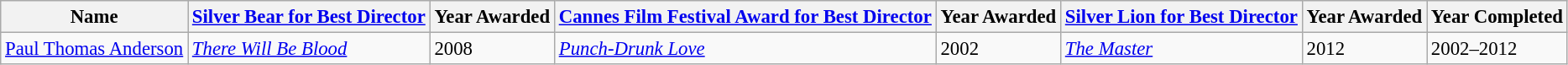<table class="wikitable plainrowheaders" style="font-size: 95%;">
<tr>
<th>Name</th>
<th><a href='#'>Silver Bear for Best Director</a></th>
<th>Year Awarded</th>
<th><a href='#'>Cannes Film Festival Award for Best Director</a></th>
<th>Year Awarded</th>
<th><a href='#'>Silver Lion for Best Director</a></th>
<th>Year Awarded</th>
<th>Year Completed</th>
</tr>
<tr>
<td> <a href='#'>Paul Thomas Anderson</a></td>
<td><em><a href='#'>There Will Be Blood</a></em></td>
<td>2008</td>
<td><em><a href='#'>Punch-Drunk Love</a></em></td>
<td>2002</td>
<td><em><a href='#'>The Master</a></em></td>
<td>2012</td>
<td>2002–2012<br></td>
</tr>
</table>
